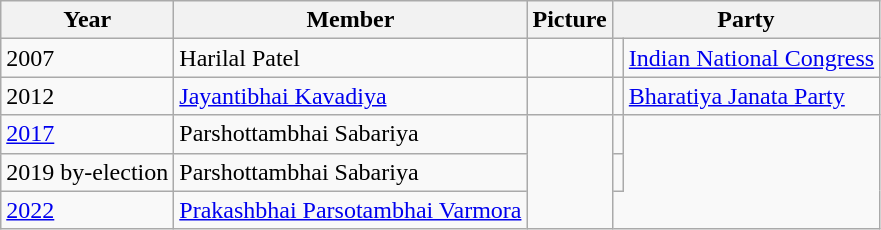<table class="wikitable sortable">
<tr>
<th>Year</th>
<th>Member</th>
<th>Picture</th>
<th colspan="2">Party</th>
</tr>
<tr>
<td>2007</td>
<td>Harilal Patel</td>
<td></td>
<td></td>
<td><a href='#'>Indian National Congress</a></td>
</tr>
<tr>
<td>2012</td>
<td><a href='#'>Jayantibhai Kavadiya</a></td>
<td></td>
<td></td>
<td><a href='#'>Bharatiya Janata Party</a></td>
</tr>
<tr>
<td><a href='#'>2017</a></td>
<td>Parshottambhai Sabariya</td>
<td rowspan="3"></td>
<td></td>
</tr>
<tr>
<td>2019 by-election</td>
<td>Parshottambhai Sabariya</td>
<td></td>
</tr>
<tr>
<td><a href='#'>2022</a></td>
<td><a href='#'>Prakashbhai Parsotambhai Varmora</a></td>
</tr>
</table>
